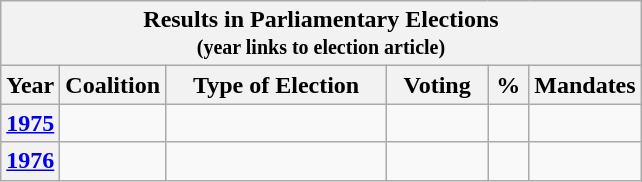<table class="wikitable">
<tr>
<th colspan="9"><strong>Results in Parliamentary Elections<br> <small>(year links to election article)</small></strong></th>
</tr>
<tr>
<th style="width: 20px">Year</th>
<th style="width: 20px">Coalition</th>
<th style="width:140px">Type of Election</th>
<th style="width: 60px">Voting</th>
<th style="width: 20px">%</th>
<th style="width: 20px">Mandates</th>
</tr>
<tr>
<th><a href='#'>1975</a></th>
<td></td>
<td></td>
<td></td>
<td></td>
<td></td>
</tr>
<tr>
<th><a href='#'>1976</a></th>
<td></td>
<td></td>
<td></td>
<td></td>
<td></td>
</tr>
</table>
